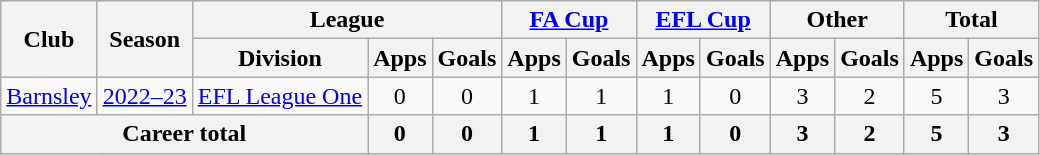<table class="wikitable" style="text-align:center">
<tr>
<th rowspan="2">Club</th>
<th rowspan="2">Season</th>
<th colspan="3">League</th>
<th colspan="2"><a href='#'>FA Cup</a></th>
<th colspan="2"><a href='#'>EFL Cup</a></th>
<th colspan="2">Other</th>
<th colspan="2">Total</th>
</tr>
<tr>
<th>Division</th>
<th>Apps</th>
<th>Goals</th>
<th>Apps</th>
<th>Goals</th>
<th>Apps</th>
<th>Goals</th>
<th>Apps</th>
<th>Goals</th>
<th>Apps</th>
<th>Goals</th>
</tr>
<tr>
<td><a href='#'>Barnsley</a></td>
<td><a href='#'>2022–23</a></td>
<td><a href='#'>EFL League One</a></td>
<td>0</td>
<td>0</td>
<td>1</td>
<td>1</td>
<td>1</td>
<td>0</td>
<td>3</td>
<td>2</td>
<td>5</td>
<td>3</td>
</tr>
<tr>
<th colspan="3">Career total</th>
<th>0</th>
<th>0</th>
<th>1</th>
<th>1</th>
<th>1</th>
<th>0</th>
<th>3</th>
<th>2</th>
<th>5</th>
<th>3</th>
</tr>
</table>
